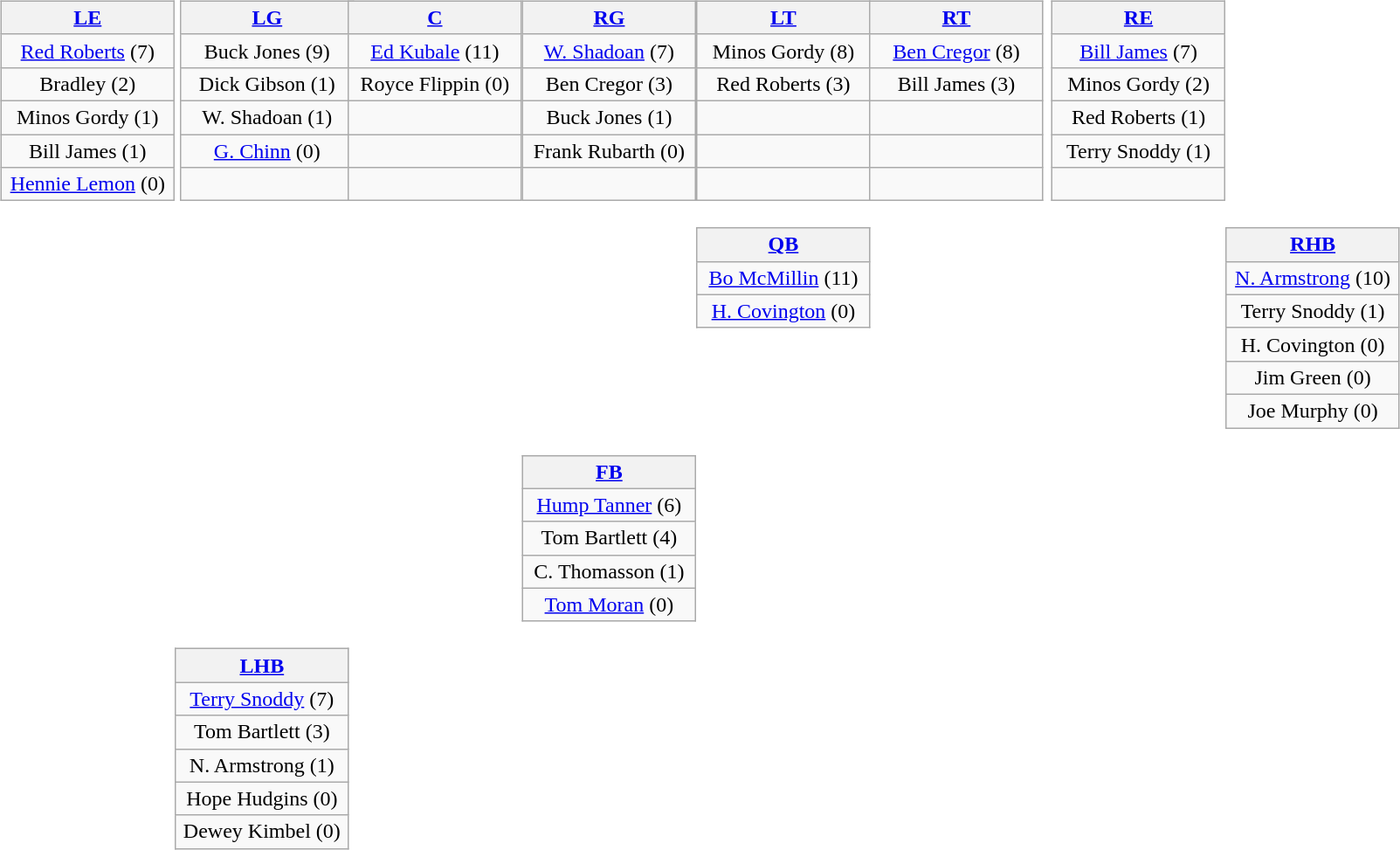<table cellspacing=0 cellpadding=0 class="multicol" role="presentation">
<tr>
<td style="width:12.5%"><br><table class="wikitable" style="text-align:center; width:100%; margin:1px 5px 1px 1px;">
<tr>
<th><a href='#'>LE</a></th>
</tr>
<tr>
<td><a href='#'>Red Roberts</a> (7)</td>
</tr>
<tr>
<td>Bradley (2)</td>
</tr>
<tr>
<td>Minos Gordy (1)</td>
</tr>
<tr>
<td>Bill James (1)</td>
</tr>
<tr>
<td><a href='#'>Hennie Lemon</a> (0)</td>
</tr>
</table>
</td>
<td style="width:12.5%"><br><table class="wikitable" style="text-align:center; width:100%; margin:1px -1px 1px 5px;">
<tr>
<th><a href='#'>LG</a></th>
</tr>
<tr>
<td>Buck Jones (9)</td>
</tr>
<tr>
<td>Dick Gibson (1)</td>
</tr>
<tr>
<td>W. Shadoan (1)</td>
</tr>
<tr>
<td><a href='#'>G. Chinn</a> (0)</td>
</tr>
<tr>
<td> </td>
</tr>
</table>
</td>
<td style="width:12.5%"><br><table class="wikitable" style="text-align:center; width:100%; margin:1px -1px 1px 0px;">
<tr>
<th><a href='#'>C</a></th>
</tr>
<tr>
<td><a href='#'>Ed Kubale</a> (11)</td>
</tr>
<tr>
<td>Royce Flippin (0)</td>
</tr>
<tr>
<td> </td>
</tr>
<tr>
<td> </td>
</tr>
<tr>
<td> </td>
</tr>
</table>
</td>
<td style="width:12.5%"><br><table class="wikitable" style="text-align:center; width:100%; margin:1px -1px 1px 0px;">
<tr>
<th><a href='#'>RG</a></th>
</tr>
<tr>
<td><a href='#'>W. Shadoan</a>  (7)</td>
</tr>
<tr>
<td>Ben Cregor (3)</td>
</tr>
<tr>
<td>Buck Jones (1)</td>
</tr>
<tr>
<td>Frank Rubarth (0)</td>
</tr>
<tr>
<td> </td>
</tr>
</table>
</td>
<td style="width:12.5%"><br><table class="wikitable" style="text-align:center; width:100%; margin:1px -1px 1px 0px;">
<tr>
<th><a href='#'>LT</a></th>
</tr>
<tr>
<td>Minos Gordy (8)</td>
</tr>
<tr>
<td>Red Roberts (3)</td>
</tr>
<tr>
<td> </td>
</tr>
<tr>
<td> </td>
</tr>
<tr>
<td> </td>
</tr>
</table>
</td>
<td style="width:12.5%"><br><table class="wikitable" style="text-align:center; width:100%; margin:1px 5px 1px -1px;">
<tr>
<th><a href='#'>RT</a></th>
</tr>
<tr>
<td><a href='#'>Ben Cregor</a> (8)</td>
</tr>
<tr>
<td>Bill James (3)</td>
</tr>
<tr>
<td> </td>
</tr>
<tr>
<td> </td>
</tr>
<tr>
<td> </td>
</tr>
</table>
</td>
<td style="width:12.5%"><br><table class="wikitable" style="text-align:center; width:100%; margin:1px 1px 1px 5px;">
<tr>
<th><a href='#'>RE</a></th>
</tr>
<tr>
<td><a href='#'>Bill James</a> (7)</td>
</tr>
<tr>
<td>Minos Gordy (2)</td>
</tr>
<tr>
<td>Red Roberts (1)</td>
</tr>
<tr>
<td>Terry Snoddy (1)</td>
</tr>
<tr>
<td> </td>
</tr>
</table>
</td>
<td style="width:12.5%"></td>
</tr>
<tr style="vertical-align:top">
<td></td>
<td></td>
<td></td>
<td></td>
<td><br><table class="wikitable" style="text-align:center; width:100%; margin:1px -1px 1px 0px;">
<tr>
<th><a href='#'>QB</a></th>
</tr>
<tr>
<td><a href='#'>Bo McMillin</a> (11)</td>
</tr>
<tr>
<td><a href='#'>H. Covington</a> (0)</td>
</tr>
</table>
</td>
<td></td>
<td></td>
<td><br><table class="wikitable" style="text-align:center; width:100%; margin:1px 1px 1px 5px;">
<tr>
<th><a href='#'>RHB</a></th>
</tr>
<tr>
<td><a href='#'>N. Armstrong</a> (10)</td>
</tr>
<tr>
<td>Terry Snoddy (1)</td>
</tr>
<tr>
<td>H. Covington (0)</td>
</tr>
<tr>
<td>Jim Green (0)</td>
</tr>
<tr>
<td>Joe Murphy (0)</td>
</tr>
</table>
</td>
</tr>
<tr>
<td></td>
<td></td>
<td></td>
<td><br><table class="wikitable" style="text-align:center; width:100%; margin:1px -1px 1px 0px;">
<tr>
<th><a href='#'>FB</a></th>
</tr>
<tr>
<td><a href='#'>Hump Tanner</a> (6)</td>
</tr>
<tr>
<td>Tom Bartlett (4)</td>
</tr>
<tr>
<td>C. Thomasson (1)</td>
</tr>
<tr>
<td><a href='#'>Tom Moran</a> (0)</td>
</tr>
</table>
</td>
<td></td>
<td></td>
</tr>
<tr>
<td></td>
<td><br><table class="wikitable" style="text-align:center; width:100%; margin:1px 1px 1px 1px;">
<tr>
<th><a href='#'>LHB</a></th>
</tr>
<tr>
<td><a href='#'>Terry Snoddy</a> (7)</td>
</tr>
<tr>
<td>Tom Bartlett (3)</td>
</tr>
<tr>
<td>N. Armstrong (1)</td>
</tr>
<tr>
<td>Hope Hudgins (0)</td>
</tr>
<tr>
<td>Dewey Kimbel (0)</td>
</tr>
</table>
</td>
</tr>
<tr>
</tr>
</table>
